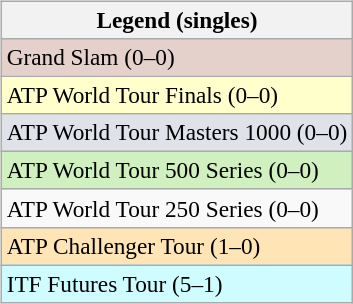<table>
<tr valign=top>
<td><br><table class=wikitable style=font-size:97%>
<tr>
<th>Legend (singles)</th>
</tr>
<tr bgcolor=e5d1cb>
<td>Grand Slam (0–0)</td>
</tr>
<tr bgcolor=ffffcc>
<td>ATP World Tour Finals (0–0)</td>
</tr>
<tr bgcolor=dfe2e9>
<td>ATP World Tour Masters 1000 (0–0)</td>
</tr>
<tr bgcolor=d0f0c0>
<td>ATP World Tour 500 Series (0–0)</td>
</tr>
<tr>
<td>ATP World Tour 250 Series (0–0)</td>
</tr>
<tr bgcolor=moccasin>
<td>ATP Challenger Tour (1–0)</td>
</tr>
<tr bgcolor=cffcff>
<td>ITF Futures Tour (5–1)</td>
</tr>
</table>
</td>
</tr>
</table>
